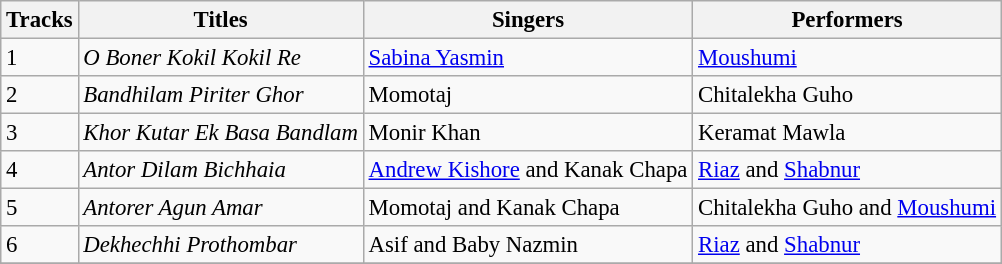<table class="wikitable" style="font-size:95%;">
<tr>
<th>Tracks</th>
<th>Titles</th>
<th>Singers</th>
<th>Performers</th>
</tr>
<tr>
<td>1</td>
<td><em>O Boner Kokil Kokil Re</em></td>
<td><a href='#'>Sabina Yasmin</a></td>
<td><a href='#'>Moushumi</a></td>
</tr>
<tr>
<td>2</td>
<td><em>Bandhilam Piriter Ghor</em></td>
<td>Momotaj</td>
<td>Chitalekha Guho</td>
</tr>
<tr>
<td>3</td>
<td><em>Khor Kutar Ek Basa Bandlam</em></td>
<td>Monir Khan</td>
<td>Keramat Mawla</td>
</tr>
<tr>
<td>4</td>
<td><em>Antor Dilam Bichhaia</em></td>
<td><a href='#'>Andrew Kishore</a> and Kanak Chapa</td>
<td><a href='#'>Riaz</a> and <a href='#'>Shabnur</a></td>
</tr>
<tr>
<td>5</td>
<td><em>Antorer Agun Amar</em></td>
<td>Momotaj and Kanak Chapa</td>
<td>Chitalekha Guho and <a href='#'>Moushumi</a></td>
</tr>
<tr>
<td>6</td>
<td><em>Dekhechhi Prothombar</em></td>
<td>Asif and Baby Nazmin</td>
<td><a href='#'>Riaz</a> and <a href='#'>Shabnur</a></td>
</tr>
<tr>
</tr>
</table>
